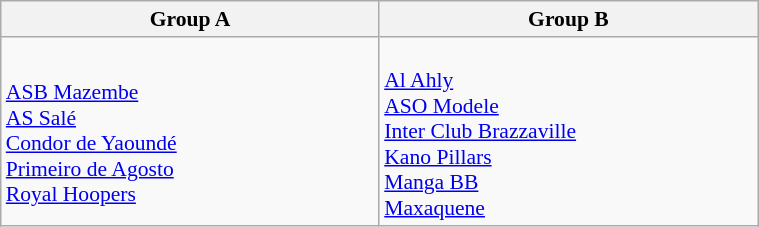<table class="wikitable" width=40% style="font-size:90%;">
<tr>
<th width=25%>Group A</th>
<th width=25%>Group B</th>
</tr>
<tr>
<td><br> <a href='#'>ASB Mazembe</a><br>
 <a href='#'>AS Salé</a><br>
 <a href='#'>Condor de Yaoundé</a><br>
 <a href='#'>Primeiro de Agosto</a><br>
 <a href='#'>Royal Hoopers</a></td>
<td><br> <a href='#'>Al Ahly</a><br>
 <a href='#'>ASO Modele</a><br>
 <a href='#'>Inter Club Brazzaville</a><br>
 <a href='#'>Kano Pillars</a><br>
 <a href='#'>Manga BB</a><br>
 <a href='#'>Maxaquene</a></td>
</tr>
</table>
